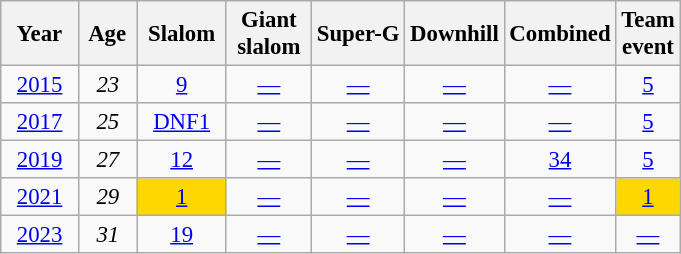<table class=wikitable style="text-align:center ; font-size:95%;">
<tr>
<th>  Year  </th>
<th> Age </th>
<th> Slalom </th>
<th> Giant <br> slalom </th>
<th>Super-G</th>
<th>Downhill</th>
<th>Combined</th>
<th>Team<br>event</th>
</tr>
<tr>
<td><a href='#'>2015</a></td>
<td><em>23</em></td>
<td><a href='#'>9</a></td>
<td><a href='#'>—</a></td>
<td><a href='#'>—</a></td>
<td><a href='#'>—</a></td>
<td><a href='#'>—</a></td>
<td><a href='#'>5</a></td>
</tr>
<tr>
<td><a href='#'>2017</a></td>
<td><em>25</em></td>
<td><a href='#'>DNF1</a></td>
<td><a href='#'>—</a></td>
<td><a href='#'>—</a></td>
<td><a href='#'>—</a></td>
<td><a href='#'>—</a></td>
<td><a href='#'>5</a></td>
</tr>
<tr>
<td><a href='#'>2019</a></td>
<td><em>27</em></td>
<td><a href='#'>12</a></td>
<td><a href='#'>—</a></td>
<td><a href='#'>—</a></td>
<td><a href='#'>—</a></td>
<td><a href='#'>34</a></td>
<td><a href='#'>5</a></td>
</tr>
<tr>
<td><a href='#'>2021</a></td>
<td><em>29</em></td>
<td style="background:gold;"><a href='#'>1</a></td>
<td><a href='#'>—</a></td>
<td><a href='#'>—</a></td>
<td><a href='#'>—</a></td>
<td><a href='#'>—</a></td>
<td style="background:gold;"><a href='#'>1</a></td>
</tr>
<tr>
<td><a href='#'>2023</a></td>
<td><em>31</em></td>
<td><a href='#'>19</a></td>
<td><a href='#'>—</a></td>
<td><a href='#'>—</a></td>
<td><a href='#'>—</a></td>
<td><a href='#'>—</a></td>
<td><a href='#'>—</a></td>
</tr>
</table>
